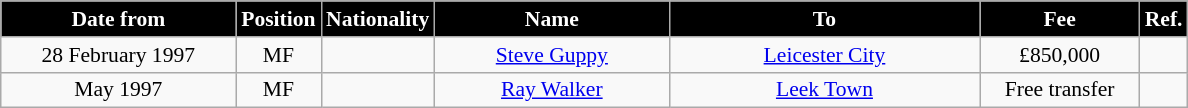<table class="wikitable" style="text-align:center; font-size:90%; ">
<tr>
<th style="background:#000000; color:white; width:150px;">Date from</th>
<th style="background:#000000; color:white; width:50px;">Position</th>
<th style="background:#000000; color:white; width:50px;">Nationality</th>
<th style="background:#000000; color:white; width:150px;">Name</th>
<th style="background:#000000; color:white; width:200px;">To</th>
<th style="background:#000000; color:white; width:100px;">Fee</th>
<th style="background:#000000; color:white; width:25px;">Ref.</th>
</tr>
<tr>
<td>28 February 1997</td>
<td>MF</td>
<td></td>
<td><a href='#'>Steve Guppy</a></td>
<td><a href='#'>Leicester City</a></td>
<td>£850,000</td>
<td></td>
</tr>
<tr>
<td>May 1997</td>
<td>MF</td>
<td></td>
<td><a href='#'>Ray Walker</a></td>
<td><a href='#'>Leek Town</a></td>
<td>Free transfer</td>
<td></td>
</tr>
</table>
